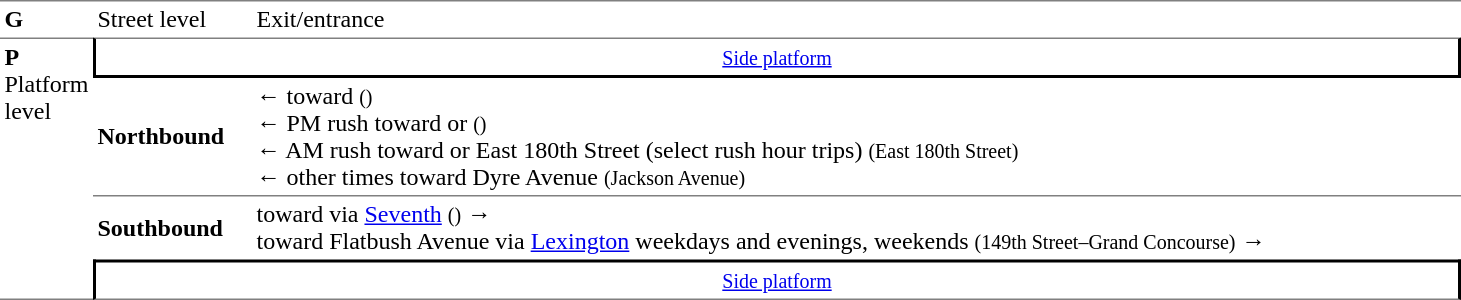<table border=0 cellspacing=0 cellpadding=3>
<tr>
<td style="border-top:solid 1px gray;" width=50><strong>G</strong></td>
<td style="border-top:solid 1px gray;" width=100>Street level</td>
<td style="border-top:solid 1px gray;" width=800>Exit/entrance<br></td>
</tr>
<tr>
<td style="border-top:solid 1px gray;border-bottom:solid 1px gray;" rowspan=4 valign=top><strong>P</strong><br>Platform level</td>
<td style="border-top:solid 1px gray;border-right:solid 2px black;border-left:solid 2px black;border-bottom:solid 2px black;text-align:center;" colspan=2><small><a href='#'>Side platform</a> </small></td>
</tr>
<tr>
<td style="border-bottom:solid 1px gray;"><strong>Northbound</strong></td>
<td style="border-bottom:solid 1px gray;">←  toward  <small>()</small><br>←  PM rush toward  or  <small>()</small><br>←  AM rush toward  or East 180th Street (select rush hour trips) <small>(East 180th Street)</small><br>←  other times toward Dyre Avenue <small>(Jackson Avenue)</small></td>
</tr>
<tr>
<td><strong>Southbound</strong></td>
<td>  toward  via <a href='#'>Seventh</a> <small>()</small> →<br>  toward Flatbush Avenue via <a href='#'>Lexington</a> weekdays and evenings,  weekends  <small>(149th Street–Grand Concourse)</small> →</td>
</tr>
<tr>
<td style="border-bottom:solid 1px gray;border-top:solid 2px black;border-right:solid 2px black;border-left:solid 2px black;text-align:center;" colspan=2><small><a href='#'>Side platform</a> </small></td>
</tr>
</table>
